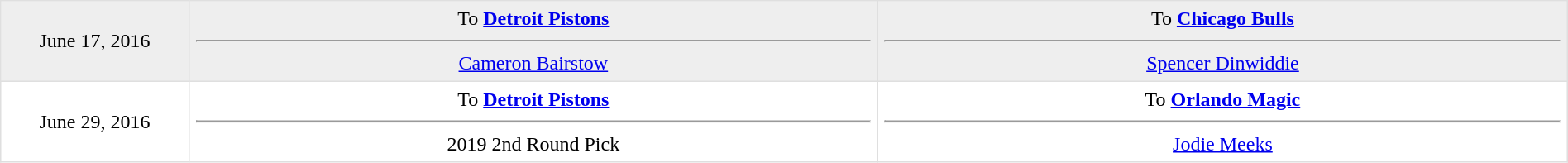<table border=1 style="border-collapse:collapse; text-align: center; width: 100%" bordercolor="#DFDFDF"  cellpadding="5">
<tr bgcolor="eeeeee">
<td style="width:12%">June 17, 2016</td>
<td style="width:44%" valign="top">To <strong><a href='#'>Detroit Pistons</a></strong> <hr><a href='#'>Cameron Bairstow</a></td>
<td style="width:44%" valign="top">To <strong><a href='#'>Chicago Bulls</a></strong> <hr><a href='#'>Spencer Dinwiddie</a></td>
</tr>
<tr>
<td style="width:12%">June 29, 2016</td>
<td style="width:44%" valign="top">To <strong><a href='#'>Detroit Pistons</a></strong> <hr>2019 2nd Round Pick</td>
<td style="width:44%" valign="top">To <strong><a href='#'>Orlando Magic</a></strong> <hr><a href='#'>Jodie Meeks</a></td>
</tr>
</table>
